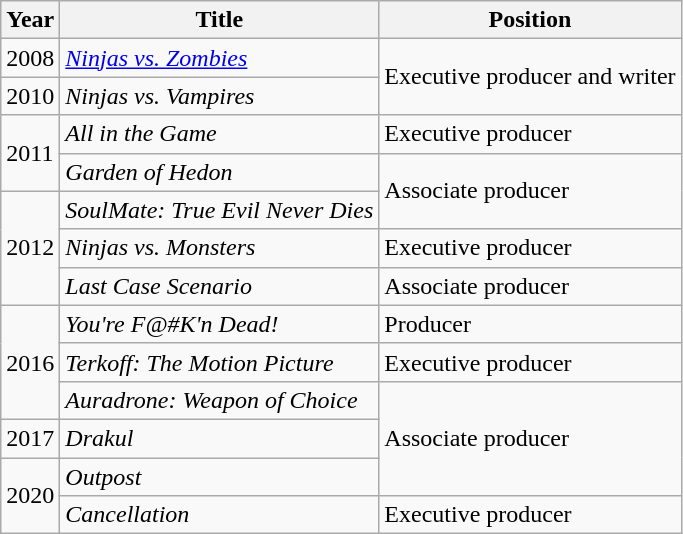<table class = "wikitable sortable">
<tr>
<th>Year</th>
<th>Title</th>
<th>Position</th>
</tr>
<tr>
<td>2008</td>
<td><em><a href='#'>Ninjas vs. Zombies</a></em></td>
<td rowspan="2">Executive producer and writer</td>
</tr>
<tr>
<td>2010</td>
<td><em>Ninjas vs. Vampires</em></td>
</tr>
<tr>
<td rowspan="2">2011</td>
<td><em>All in the Game</em></td>
<td>Executive producer</td>
</tr>
<tr>
<td><em>Garden of Hedon</em></td>
<td rowspan="2">Associate producer</td>
</tr>
<tr>
<td rowspan="3">2012</td>
<td><em>SoulMate: True Evil Never Dies</em></td>
</tr>
<tr>
<td><em>Ninjas vs. Monsters</em></td>
<td>Executive producer</td>
</tr>
<tr>
<td><em>Last Case Scenario</em></td>
<td>Associate producer</td>
</tr>
<tr>
<td rowspan="3">2016</td>
<td><em>You're F@#K'n Dead!</em></td>
<td>Producer</td>
</tr>
<tr>
<td><em>Terkoff: The Motion Picture</em></td>
<td>Executive producer</td>
</tr>
<tr>
<td><em>Auradrone: Weapon of Choice</em></td>
<td rowspan="3">Associate producer</td>
</tr>
<tr>
<td>2017</td>
<td><em>Drakul</em></td>
</tr>
<tr>
<td rowspan="2">2020</td>
<td><em>Outpost</em></td>
</tr>
<tr>
<td><em>Cancellation</em></td>
<td>Executive producer</td>
</tr>
</table>
